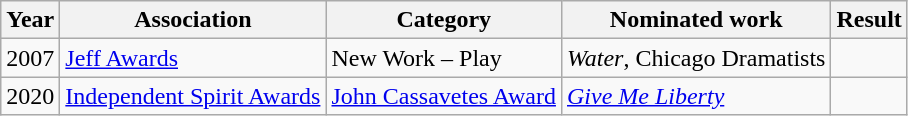<table class="wikitable sortable">
<tr>
<th>Year</th>
<th>Association</th>
<th>Category</th>
<th>Nominated work</th>
<th>Result</th>
</tr>
<tr>
<td>2007</td>
<td><a href='#'>Jeff Awards</a></td>
<td>New Work – Play</td>
<td><em>Water</em>, Chicago Dramatists</td>
<td></td>
</tr>
<tr>
<td>2020</td>
<td><a href='#'>Independent Spirit Awards</a></td>
<td><a href='#'>John Cassavetes Award</a></td>
<td><em><a href='#'>Give Me Liberty</a></em></td>
<td></td>
</tr>
</table>
